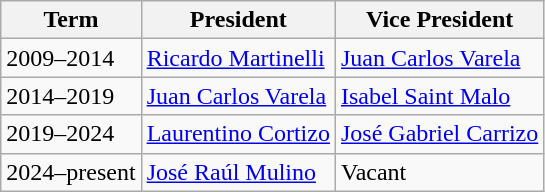<table class="wikitable">
<tr>
<th>Term</th>
<th>President</th>
<th>Vice President</th>
</tr>
<tr>
<td>2009–2014</td>
<td><a href='#'>Ricardo Martinelli</a></td>
<td><a href='#'>Juan Carlos Varela</a></td>
</tr>
<tr>
<td>2014–2019</td>
<td><a href='#'>Juan Carlos Varela</a></td>
<td><a href='#'>Isabel Saint Malo</a></td>
</tr>
<tr>
<td>2019–2024</td>
<td><a href='#'>Laurentino Cortizo</a></td>
<td><a href='#'>José Gabriel Carrizo</a></td>
</tr>
<tr>
<td>2024–present</td>
<td><a href='#'>José Raúl Mulino</a></td>
<td>Vacant</td>
</tr>
</table>
